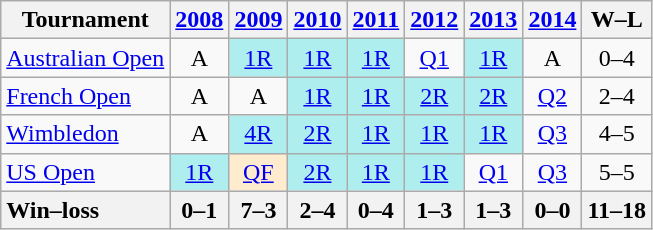<table class="wikitable" style="text-align:center">
<tr>
<th>Tournament</th>
<th><a href='#'>2008</a></th>
<th><a href='#'>2009</a></th>
<th><a href='#'>2010</a></th>
<th><a href='#'>2011</a></th>
<th><a href='#'>2012</a></th>
<th><a href='#'>2013</a></th>
<th><a href='#'>2014</a></th>
<th>W–L</th>
</tr>
<tr>
<td style="text-align:left;"><a href='#'>Australian Open</a></td>
<td>A</td>
<td bgcolor="#afeeee"><a href='#'>1R</a></td>
<td bgcolor="#afeeee"><a href='#'>1R</a></td>
<td bgcolor="#afeeee"><a href='#'>1R</a></td>
<td><a href='#'>Q1</a></td>
<td bgcolor="#afeeee"><a href='#'>1R</a></td>
<td>A</td>
<td>0–4</td>
</tr>
<tr>
<td style="text-align:left;"><a href='#'>French Open</a></td>
<td>A</td>
<td>A</td>
<td bgcolor="#afeeee"><a href='#'>1R</a></td>
<td bgcolor="#afeeee"><a href='#'>1R</a></td>
<td bgcolor="#afeeee"><a href='#'>2R</a></td>
<td bgcolor="#afeeee"><a href='#'>2R</a></td>
<td><a href='#'>Q2</a></td>
<td>2–4</td>
</tr>
<tr>
<td style="text-align:left;"><a href='#'>Wimbledon</a></td>
<td>A</td>
<td bgcolor="#afeeee"><a href='#'>4R</a></td>
<td bgcolor="#afeeee"><a href='#'>2R</a></td>
<td bgcolor="#afeeee"><a href='#'>1R</a></td>
<td bgcolor="#afeeee"><a href='#'>1R</a></td>
<td bgcolor="#afeeee"><a href='#'>1R</a></td>
<td><a href='#'>Q3</a></td>
<td>4–5</td>
</tr>
<tr>
<td style="text-align:left;"><a href='#'>US Open</a></td>
<td bgcolor="#afeeee"><a href='#'>1R</a></td>
<td bgcolor="#ffebcd"><a href='#'>QF</a></td>
<td bgcolor="#afeeee"><a href='#'>2R</a></td>
<td bgcolor="#afeeee"><a href='#'>1R</a></td>
<td bgcolor="#afeeee"><a href='#'>1R</a></td>
<td><a href='#'>Q1</a></td>
<td><a href='#'>Q3</a></td>
<td>5–5</td>
</tr>
<tr style="background:#efefef; font-weight:bold;">
<th style="text-align:left;">Win–loss</th>
<th>0–1</th>
<th>7–3</th>
<th>2–4</th>
<th>0–4</th>
<th>1–3</th>
<th>1–3</th>
<th>0–0</th>
<th>11–18</th>
</tr>
</table>
